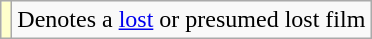<table class="wikitable">
<tr>
<td style="background:#ffc;"></td>
<td>Denotes a <a href='#'>lost</a> or presumed lost film</td>
</tr>
</table>
